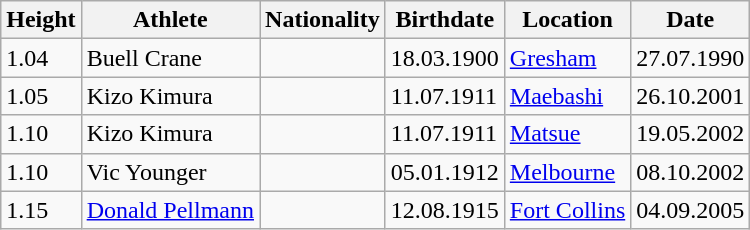<table class="wikitable">
<tr>
<th>Height</th>
<th>Athlete</th>
<th>Nationality</th>
<th>Birthdate</th>
<th>Location</th>
<th>Date</th>
</tr>
<tr>
<td>1.04</td>
<td>Buell Crane</td>
<td></td>
<td>18.03.1900</td>
<td><a href='#'>Gresham</a></td>
<td>27.07.1990</td>
</tr>
<tr>
<td>1.05</td>
<td>Kizo Kimura</td>
<td></td>
<td>11.07.1911</td>
<td><a href='#'>Maebashi</a></td>
<td>26.10.2001</td>
</tr>
<tr>
<td>1.10</td>
<td>Kizo Kimura</td>
<td></td>
<td>11.07.1911</td>
<td><a href='#'>Matsue</a></td>
<td>19.05.2002</td>
</tr>
<tr>
<td>1.10</td>
<td>Vic Younger</td>
<td></td>
<td>05.01.1912</td>
<td><a href='#'>Melbourne</a></td>
<td>08.10.2002</td>
</tr>
<tr>
<td>1.15</td>
<td><a href='#'>Donald Pellmann</a></td>
<td></td>
<td>12.08.1915</td>
<td><a href='#'>Fort Collins</a></td>
<td>04.09.2005</td>
</tr>
</table>
